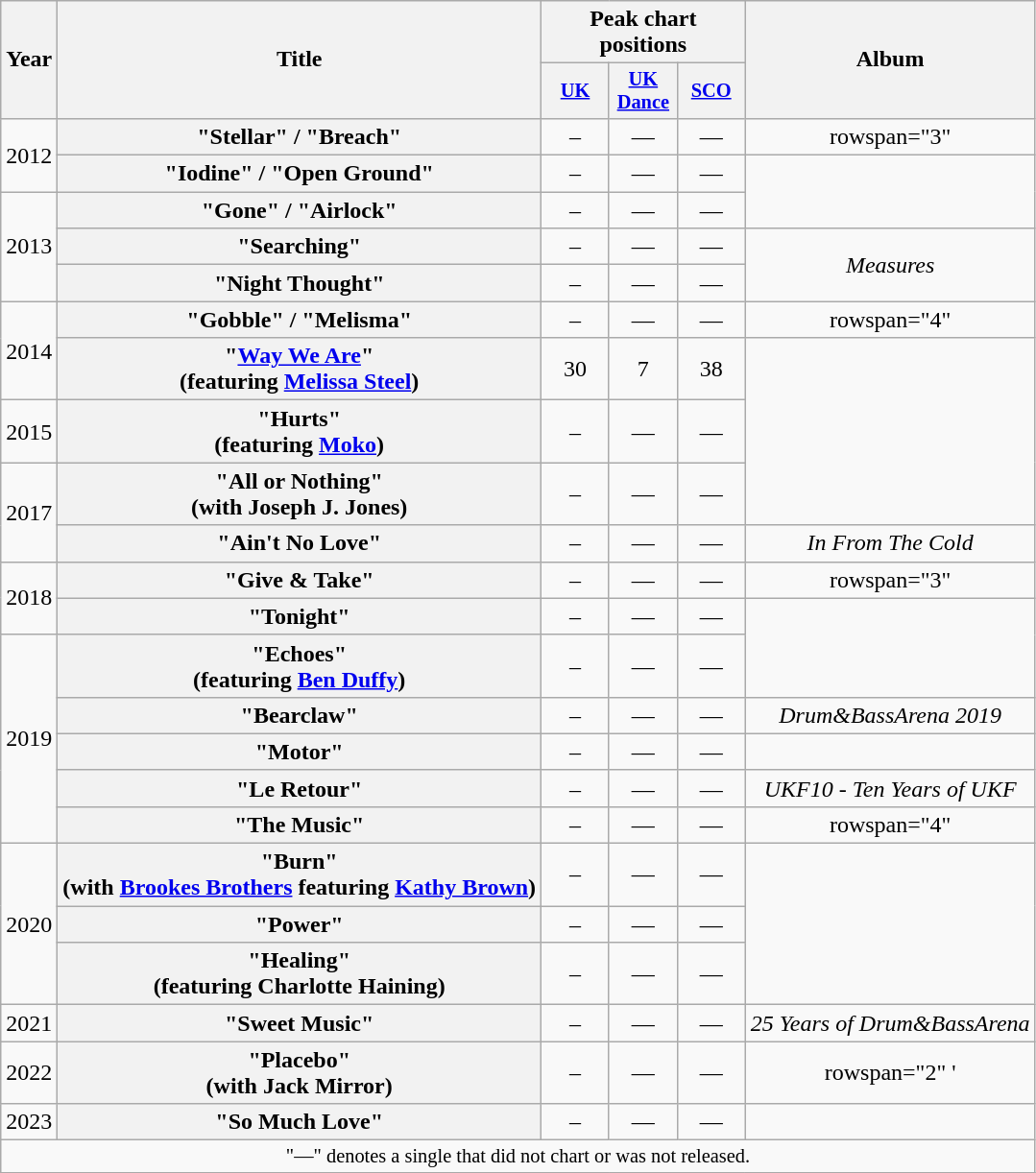<table class="wikitable plainrowheaders" style="text-align:center;">
<tr>
<th scope="col" rowspan="2">Year</th>
<th scope="col" rowspan="2">Title</th>
<th scope="col" colspan="3">Peak chart positions</th>
<th scope="col" rowspan="2">Album</th>
</tr>
<tr>
<th scope="col" style="width:3em;font-size:85%;"><a href='#'>UK</a><br></th>
<th scope="col" style="width:3em;font-size:85%;"><a href='#'>UK<br>Dance</a><br></th>
<th scope="col" style="width:3em;font-size:85%;"><a href='#'>SCO</a><br></th>
</tr>
<tr>
<td rowspan="2">2012</td>
<th scope="row">"Stellar" / "Breach"</th>
<td>–</td>
<td>—</td>
<td>—</td>
<td>rowspan="3" </td>
</tr>
<tr>
<th scope="row">"Iodine" / "Open Ground"</th>
<td>–</td>
<td>—</td>
<td>—</td>
</tr>
<tr>
<td rowspan="3">2013</td>
<th scope="row">"Gone" / "Airlock"</th>
<td>–</td>
<td>—</td>
<td>—</td>
</tr>
<tr>
<th scope="row">"Searching"</th>
<td>–</td>
<td>—</td>
<td>—</td>
<td rowspan="2"><em>Measures</em></td>
</tr>
<tr>
<th scope="row">"Night Thought"</th>
<td>–</td>
<td>—</td>
<td>—</td>
</tr>
<tr>
<td rowspan="2">2014</td>
<th scope="row">"Gobble" / "Melisma"</th>
<td>–</td>
<td>—</td>
<td>—</td>
<td>rowspan="4" </td>
</tr>
<tr>
<th scope="row">"<a href='#'>Way We Are</a>"<br><span>(featuring <a href='#'>Melissa Steel</a>)</span></th>
<td>30</td>
<td>7</td>
<td>38</td>
</tr>
<tr>
<td rowspan="1">2015</td>
<th scope="row">"Hurts"<br><span>(featuring <a href='#'>Moko</a>)</span></th>
<td>–</td>
<td>—</td>
<td>—</td>
</tr>
<tr>
<td rowspan="2">2017</td>
<th scope="row">"All or Nothing"<br><span>(with Joseph J. Jones)</span></th>
<td>–</td>
<td>—</td>
<td>—</td>
</tr>
<tr>
<th scope="row">"Ain't No Love"</th>
<td>–</td>
<td>—</td>
<td>—</td>
<td><em>In From The Cold</em></td>
</tr>
<tr>
<td rowspan="2">2018</td>
<th scope="row">"Give & Take"</th>
<td>–</td>
<td>—</td>
<td>—</td>
<td>rowspan="3" </td>
</tr>
<tr>
<th scope="row">"Tonight"</th>
<td>–</td>
<td>—</td>
<td>—</td>
</tr>
<tr>
<td rowspan="5">2019</td>
<th scope="row">"Echoes"<br><span>(featuring <a href='#'>Ben Duffy</a>)</span></th>
<td>–</td>
<td>—</td>
<td>—</td>
</tr>
<tr>
<th scope="row">"Bearclaw"</th>
<td>–</td>
<td>—</td>
<td>—</td>
<td><em>Drum&BassArena 2019</em></td>
</tr>
<tr>
<th scope="row">"Motor"</th>
<td>–</td>
<td>—</td>
<td>—</td>
<td></td>
</tr>
<tr>
<th scope="row">"Le Retour"</th>
<td>–</td>
<td>—</td>
<td>—</td>
<td><em>UKF10 - Ten Years of UKF</em></td>
</tr>
<tr>
<th scope="row">"The Music"</th>
<td>–</td>
<td>—</td>
<td>—</td>
<td>rowspan="4" </td>
</tr>
<tr>
<td rowspan="3">2020</td>
<th scope="row">"Burn"<br><span>(with <a href='#'>Brookes Brothers</a> featuring <a href='#'>Kathy Brown</a>)</span></th>
<td>–</td>
<td>—</td>
<td>—</td>
</tr>
<tr>
<th scope="row">"Power"</th>
<td>–</td>
<td>—</td>
<td>—</td>
</tr>
<tr>
<th scope="row">"Healing"<br><span>(featuring Charlotte Haining)</span></th>
<td>–</td>
<td>—</td>
<td>—</td>
</tr>
<tr>
<td>2021</td>
<th scope="row">"Sweet Music"</th>
<td>–</td>
<td>—</td>
<td>—</td>
<td><em>25 Years of Drum&BassArena</em></td>
</tr>
<tr>
<td>2022</td>
<th scope="row">"Placebo"<br><span>(with Jack Mirror)</span></th>
<td>–</td>
<td>—</td>
<td>—</td>
<td>rowspan="2" '</td>
</tr>
<tr>
<td>2023</td>
<th scope="row">"So Much Love"</th>
<td>–</td>
<td>—</td>
<td>—</td>
</tr>
<tr>
<td colspan="18" style="font-size:85%">"—" denotes a single that did not chart or was not released.</td>
</tr>
<tr>
</tr>
</table>
